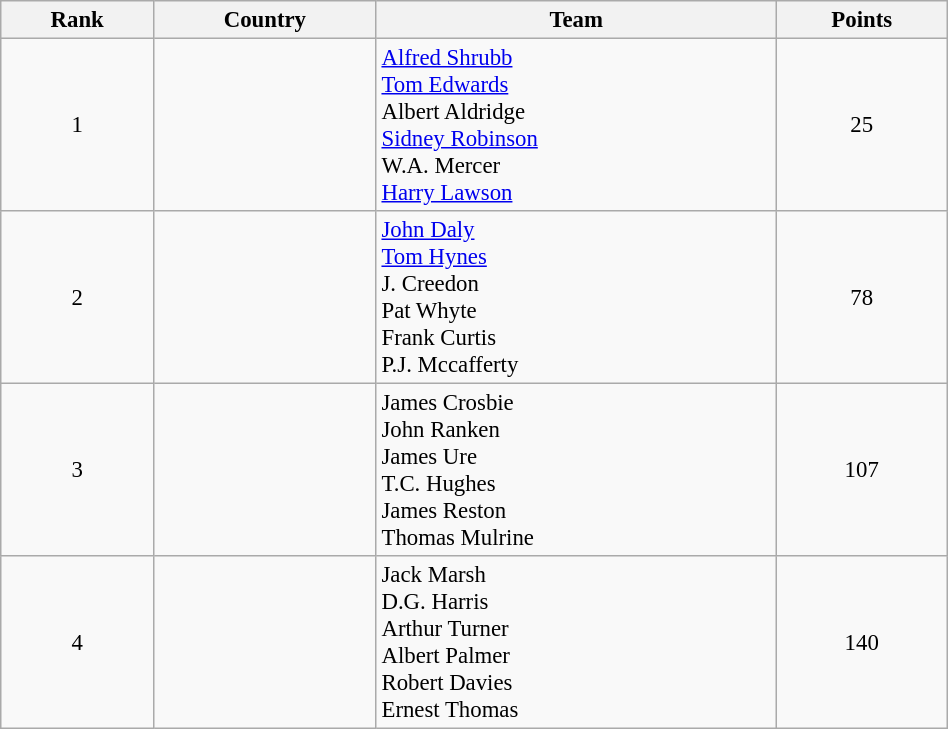<table class="wikitable sortable" style=" text-align:center; font-size:95%;" width="50%">
<tr>
<th>Rank</th>
<th>Country</th>
<th>Team</th>
<th>Points</th>
</tr>
<tr>
<td align=center>1</td>
<td align=left></td>
<td align=left><a href='#'>Alfred Shrubb</a><br><a href='#'>Tom Edwards</a><br>Albert Aldridge<br><a href='#'>Sidney Robinson</a><br>W.A. Mercer<br><a href='#'>Harry Lawson</a></td>
<td>25</td>
</tr>
<tr>
<td align=center>2</td>
<td align=left></td>
<td align=left><a href='#'>John Daly</a><br><a href='#'>Tom Hynes</a><br>J. Creedon<br>Pat Whyte<br>Frank Curtis<br>P.J. Mccafferty</td>
<td>78</td>
</tr>
<tr>
<td align=center>3</td>
<td align=left></td>
<td align=left>James Crosbie<br>John Ranken<br>James Ure<br>T.C. Hughes<br>James Reston<br>Thomas Mulrine</td>
<td>107</td>
</tr>
<tr>
<td align=center>4</td>
<td align=left></td>
<td align=left>Jack Marsh<br>D.G. Harris<br>Arthur Turner<br>Albert Palmer<br>Robert Davies<br>Ernest Thomas</td>
<td>140</td>
</tr>
</table>
